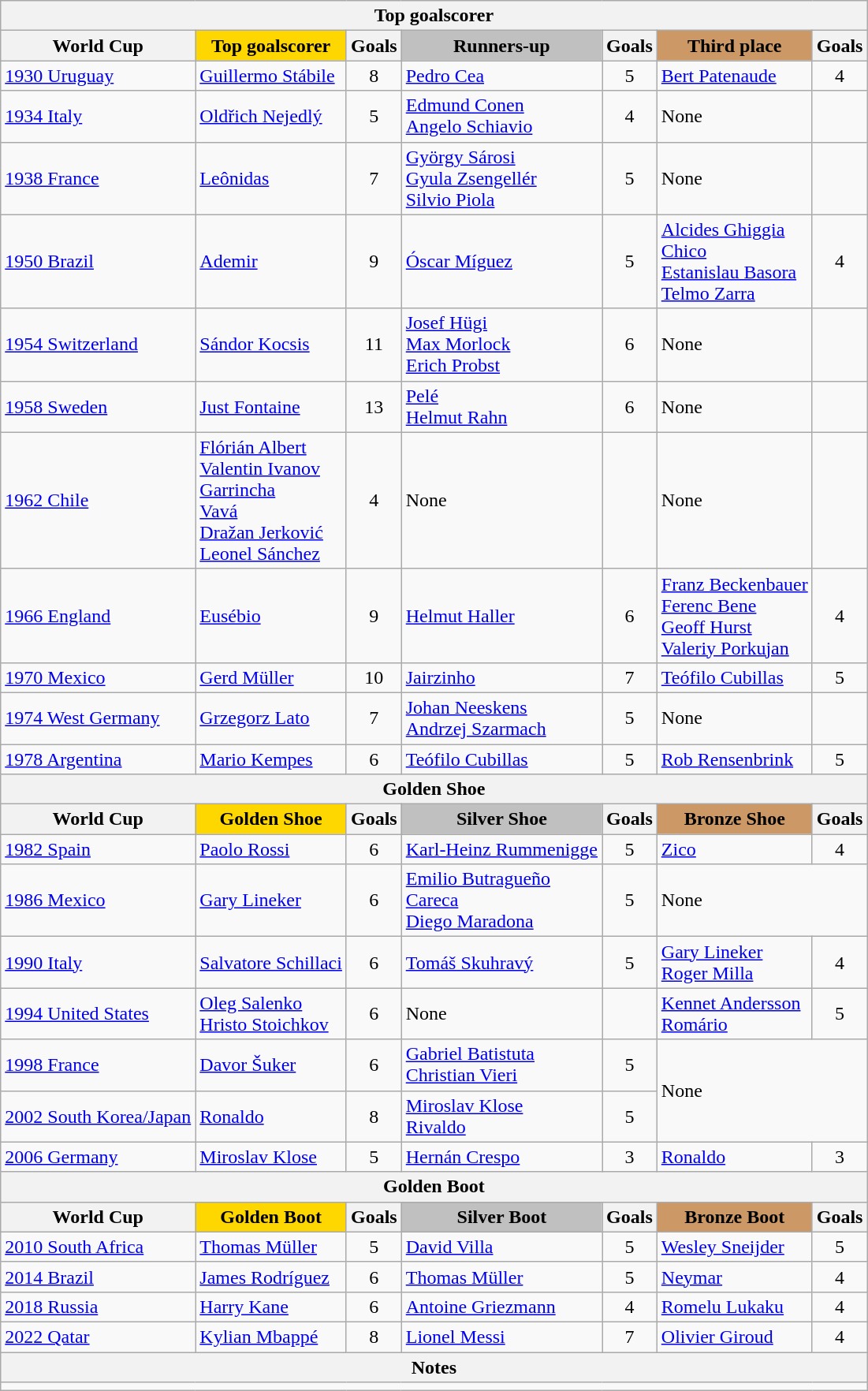<table class="wikitable">
<tr>
<th colspan="7">Top goalscorer</th>
</tr>
<tr>
<th>World Cup</th>
<th scope=col style="background-color: gold">Top goalscorer</th>
<th>Goals</th>
<th scope=col style="background-color: silver">Runners-up</th>
<th>Goals</th>
<th scope=col style="background-color: #cc9966">Third place</th>
<th>Goals</th>
</tr>
<tr>
<td><a href='#'>1930 Uruguay</a></td>
<td> <a href='#'>Guillermo Stábile</a></td>
<td align=center>8</td>
<td> <a href='#'>Pedro Cea</a></td>
<td align=center>5</td>
<td> <a href='#'>Bert Patenaude</a></td>
<td align=center>4</td>
</tr>
<tr>
<td><a href='#'>1934 Italy</a></td>
<td> <a href='#'>Oldřich Nejedlý</a></td>
<td align=center>5</td>
<td> <a href='#'>Edmund Conen</a><br> <a href='#'>Angelo Schiavio</a></td>
<td align=center>4</td>
<td>None</td>
<td></td>
</tr>
<tr>
<td><a href='#'>1938 France</a></td>
<td> <a href='#'>Leônidas</a></td>
<td align=center>7</td>
<td> <a href='#'>György Sárosi</a><br> <a href='#'>Gyula Zsengellér</a><br> <a href='#'>Silvio Piola</a><br></td>
<td align="center">5</td>
<td>None</td>
<td></td>
</tr>
<tr>
<td><a href='#'>1950 Brazil</a></td>
<td> <a href='#'>Ademir</a></td>
<td align=center>9</td>
<td> <a href='#'>Óscar Míguez</a></td>
<td align="center">5</td>
<td> <a href='#'>Alcides Ghiggia</a><br> <a href='#'>Chico</a><br> <a href='#'>Estanislau Basora</a><br> <a href='#'>Telmo Zarra</a></td>
<td align=center>4</td>
</tr>
<tr>
<td><a href='#'>1954 Switzerland</a></td>
<td> <a href='#'>Sándor Kocsis</a></td>
<td align=center>11</td>
<td> <a href='#'>Josef Hügi</a><br> <a href='#'>Max Morlock</a><br> <a href='#'>Erich Probst</a></td>
<td align="center">6</td>
<td>None</td>
<td></td>
</tr>
<tr>
<td><a href='#'>1958 Sweden</a></td>
<td> <a href='#'>Just Fontaine</a></td>
<td align=center>13</td>
<td> <a href='#'>Pelé</a><br> <a href='#'>Helmut Rahn</a></td>
<td align="center">6</td>
<td>None</td>
<td></td>
</tr>
<tr>
<td><a href='#'>1962 Chile</a></td>
<td> <a href='#'>Flórián Albert</a><br> <a href='#'>Valentin Ivanov</a><br> <a href='#'>Garrincha</a><br> <a href='#'>Vavá</a><br> <a href='#'>Dražan Jerković</a><br> <a href='#'>Leonel Sánchez</a></td>
<td align=center>4</td>
<td>None</td>
<td></td>
<td>None</td>
<td></td>
</tr>
<tr>
<td><a href='#'>1966 England</a></td>
<td> <a href='#'>Eusébio</a></td>
<td align=center>9</td>
<td> <a href='#'>Helmut Haller</a></td>
<td align=center>6</td>
<td> <a href='#'>Franz Beckenbauer</a><br> <a href='#'>Ferenc Bene</a><br> <a href='#'>Geoff Hurst</a><br> <a href='#'>Valeriy Porkujan</a></td>
<td align=center>4</td>
</tr>
<tr>
<td><a href='#'>1970 Mexico</a></td>
<td> <a href='#'>Gerd Müller</a></td>
<td align=center>10</td>
<td> <a href='#'>Jairzinho</a></td>
<td align=center>7</td>
<td> <a href='#'>Teófilo Cubillas</a></td>
<td align=center>5</td>
</tr>
<tr>
<td><a href='#'>1974 West Germany</a></td>
<td> <a href='#'>Grzegorz Lato</a></td>
<td align=center>7</td>
<td> <a href='#'>Johan Neeskens</a><br> <a href='#'>Andrzej Szarmach</a></td>
<td align="center">5</td>
<td>None</td>
<td></td>
</tr>
<tr>
<td><a href='#'>1978 Argentina</a></td>
<td> <a href='#'>Mario Kempes</a></td>
<td align=center>6</td>
<td> <a href='#'>Teófilo Cubillas</a></td>
<td align="center">5</td>
<td> <a href='#'>Rob Rensenbrink</a></td>
<td align=center>5</td>
</tr>
<tr>
<th colspan="7">Golden Shoe</th>
</tr>
<tr>
<th>World Cup</th>
<th scope=col style="background-color: gold">Golden Shoe</th>
<th>Goals</th>
<th scope=col style="background-color: silver">Silver Shoe</th>
<th>Goals</th>
<th scope=col style="background-color: #cc9966">Bronze Shoe</th>
<th>Goals</th>
</tr>
<tr>
<td align=left><a href='#'>1982 Spain</a></td>
<td> <a href='#'>Paolo Rossi</a></td>
<td align="center">6</td>
<td> <a href='#'>Karl-Heinz Rummenigge</a></td>
<td align="center">5</td>
<td> <a href='#'>Zico</a></td>
<td align=center>4</td>
</tr>
<tr>
<td align=left><a href='#'>1986 Mexico</a></td>
<td> <a href='#'>Gary Lineker</a></td>
<td align="center">6</td>
<td> <a href='#'>Emilio Butragueño</a><br> <a href='#'>Careca</a><br> <a href='#'>Diego Maradona</a></td>
<td align="center">5</td>
<td colspan=2>None</td>
</tr>
<tr>
<td align=left><a href='#'>1990 Italy</a></td>
<td> <a href='#'>Salvatore Schillaci</a></td>
<td align="center">6</td>
<td> <a href='#'>Tomáš Skuhravý</a></td>
<td align="center">5</td>
<td> <a href='#'>Gary Lineker</a><br> <a href='#'>Roger Milla</a></td>
<td align=center>4</td>
</tr>
<tr>
<td align=left><a href='#'>1994 United States</a></td>
<td> <a href='#'>Oleg Salenko</a><br> <a href='#'>Hristo Stoichkov</a></td>
<td align="center">6</td>
<td>None</td>
<td></td>
<td> <a href='#'>Kennet Andersson</a><br> <a href='#'>Romário</a></td>
<td align=center>5</td>
</tr>
<tr>
<td align=left><a href='#'>1998 France</a></td>
<td> <a href='#'>Davor Šuker</a></td>
<td align="center">6</td>
<td> <a href='#'>Gabriel Batistuta</a><br> <a href='#'>Christian Vieri</a></td>
<td align="center">5</td>
<td colspan="2" rowspan="2">None</td>
</tr>
<tr>
<td align=left><a href='#'>2002 South Korea/Japan</a></td>
<td> <a href='#'>Ronaldo</a></td>
<td align=center>8</td>
<td> <a href='#'>Miroslav Klose</a><br> <a href='#'>Rivaldo</a></td>
<td align="center">5</td>
</tr>
<tr>
<td align=left><a href='#'>2006 Germany</a></td>
<td> <a href='#'>Miroslav Klose</a></td>
<td align=center>5</td>
<td> <a href='#'>Hernán Crespo</a></td>
<td align=center>3</td>
<td> <a href='#'>Ronaldo</a></td>
<td align=center>3</td>
</tr>
<tr>
<th colspan="7">Golden Boot</th>
</tr>
<tr>
<th>World Cup</th>
<th scope=col style="background-color: gold">Golden Boot</th>
<th>Goals</th>
<th scope=col style="background-color: silver">Silver Boot</th>
<th>Goals</th>
<th scope=col style="background-color: #cc9966">Bronze Boot</th>
<th>Goals</th>
</tr>
<tr>
<td align=left><a href='#'>2010 South Africa</a></td>
<td> <a href='#'>Thomas Müller</a></td>
<td align=center>5</td>
<td> <a href='#'>David Villa</a></td>
<td align=center>5</td>
<td> <a href='#'>Wesley Sneijder</a></td>
<td align=center>5</td>
</tr>
<tr>
<td align=left><a href='#'>2014 Brazil</a></td>
<td> <a href='#'>James Rodríguez</a></td>
<td align="center">6</td>
<td> <a href='#'>Thomas Müller</a></td>
<td align=center>5</td>
<td> <a href='#'>Neymar</a></td>
<td align=center>4</td>
</tr>
<tr>
<td align=left><a href='#'>2018 Russia</a></td>
<td> <a href='#'>Harry Kane</a></td>
<td align="center">6</td>
<td> <a href='#'>Antoine Griezmann</a></td>
<td align="center">4</td>
<td> <a href='#'>Romelu Lukaku</a></td>
<td align=center>4</td>
</tr>
<tr>
<td align=left><a href='#'>2022 Qatar</a></td>
<td> <a href='#'>Kylian Mbappé</a></td>
<td align="center">8</td>
<td> <a href='#'>Lionel Messi</a></td>
<td align="center">7</td>
<td> <a href='#'>Olivier Giroud</a></td>
<td align="center">4</td>
</tr>
<tr>
<th colspan="7">Notes</th>
</tr>
<tr>
<td colspan="7"></td>
</tr>
</table>
